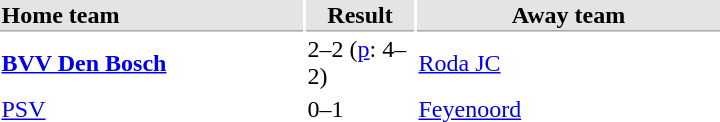<table>
<tr bgcolor="#E4E4E4">
<th style="border-bottom:1px solid #AAAAAA" width="200" align="left">Home team</th>
<th style="border-bottom:1px solid #AAAAAA" width="70" align="center">Result</th>
<th style="border-bottom:1px solid #AAAAAA" width="200">Away team</th>
</tr>
<tr>
<td><strong><a href='#'>BVV Den Bosch</a></strong></td>
<td>2–2 (<a href='#'>p</a>: 4–2)</td>
<td><a href='#'>Roda JC</a></td>
</tr>
<tr>
<td><a href='#'>PSV</a></td>
<td>0–1</td>
<td><a href='#'>Feyenoord</a></td>
</tr>
</table>
